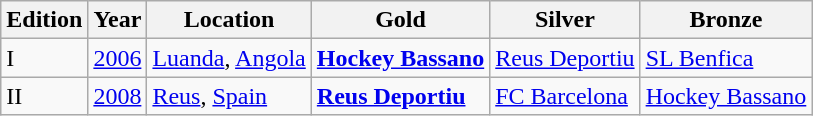<table class="wikitable sortable">
<tr>
<th>Edition</th>
<th>Year</th>
<th>Location</th>
<th> Gold</th>
<th> Silver</th>
<th> Bronze</th>
</tr>
<tr>
<td>I</td>
<td><a href='#'>2006</a></td>
<td><a href='#'>Luanda</a>, <a href='#'>Angola</a></td>
<td> <strong><a href='#'>Hockey Bassano</a></strong></td>
<td> <a href='#'>Reus Deportiu</a></td>
<td> <a href='#'>SL Benfica</a></td>
</tr>
<tr>
<td>II</td>
<td><a href='#'>2008</a></td>
<td><a href='#'>Reus</a>, <a href='#'>Spain</a></td>
<td> <strong><a href='#'>Reus Deportiu</a></strong></td>
<td> <a href='#'>FC Barcelona</a></td>
<td> <a href='#'>Hockey Bassano</a></td>
</tr>
</table>
